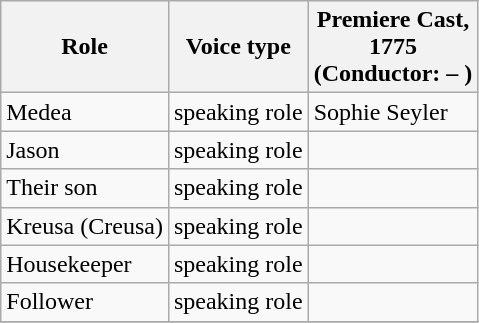<table class="wikitable">
<tr>
<th>Role</th>
<th>Voice type</th>
<th>Premiere Cast,<br>1775<br>(Conductor: – )</th>
</tr>
<tr>
<td>Medea</td>
<td>speaking role</td>
<td>Sophie Seyler</td>
</tr>
<tr>
<td>Jason</td>
<td>speaking role</td>
<td></td>
</tr>
<tr>
<td>Their son</td>
<td>speaking role</td>
<td></td>
</tr>
<tr>
<td>Kreusa (Creusa)</td>
<td>speaking role</td>
<td></td>
</tr>
<tr>
<td>Housekeeper</td>
<td>speaking role</td>
<td></td>
</tr>
<tr>
<td>Follower</td>
<td>speaking role</td>
<td></td>
</tr>
<tr>
</tr>
</table>
